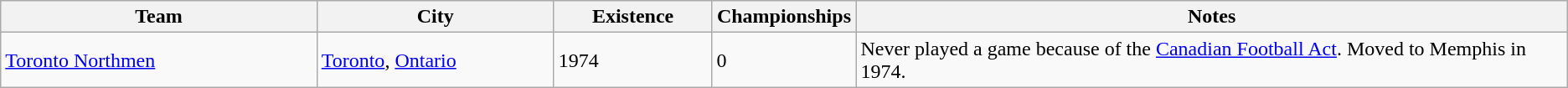<table class="wikitable">
<tr>
<th bgcolor="#DDDDFF" width="20%">Team</th>
<th bgcolor="#DDDDFF" width="15%">City</th>
<th bgcolor="#DDDDFF" width="10%">Existence</th>
<th bgcolor="#DDDDFF" width="5%">Championships</th>
<th bgcolor="#DDDDFF" width="45%">Notes</th>
</tr>
<tr>
<td><a href='#'>Toronto Northmen</a></td>
<td><a href='#'>Toronto</a>, <a href='#'>Ontario</a></td>
<td>1974</td>
<td>0</td>
<td>Never played a game because of the <a href='#'>Canadian Football Act</a>. Moved to Memphis in 1974.</td>
</tr>
</table>
